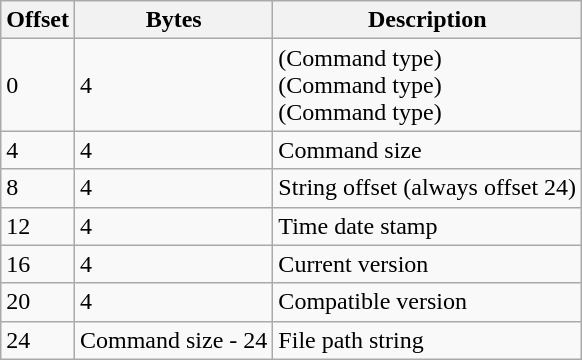<table class="wikitable">
<tr>
<th>Offset</th>
<th>Bytes</th>
<th>Description</th>
</tr>
<tr>
<td>0</td>
<td>4</td>
<td> (Command type)<br> (Command type)<br> (Command type)</td>
</tr>
<tr>
<td>4</td>
<td>4</td>
<td>Command size</td>
</tr>
<tr>
<td>8</td>
<td>4</td>
<td>String offset (always offset 24)</td>
</tr>
<tr>
<td>12</td>
<td>4</td>
<td>Time date stamp</td>
</tr>
<tr>
<td>16</td>
<td>4</td>
<td>Current version</td>
</tr>
<tr>
<td>20</td>
<td>4</td>
<td>Compatible version</td>
</tr>
<tr>
<td>24</td>
<td>Command size - 24</td>
<td>File path string</td>
</tr>
</table>
